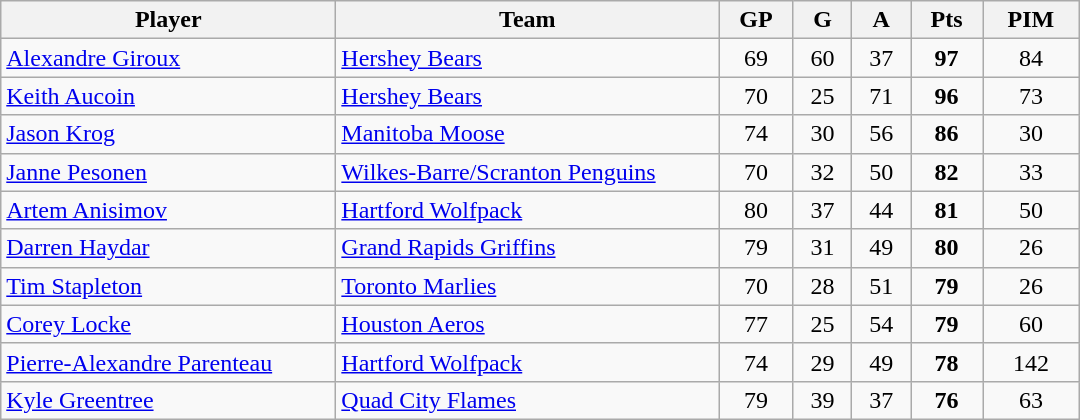<table class="wikitable" style="width: 45em; text-align: center;">
<tr>
<th style="width: 13.5em;">Player</th>
<th style="width: 15.5em;">Team</th>
<th>GP</th>
<th>G</th>
<th>A</th>
<th>Pts</th>
<th>PIM</th>
</tr>
<tr>
<td style="text-align: left;"><a href='#'>Alexandre Giroux</a></td>
<td style="text-align: left;"><a href='#'>Hershey Bears</a></td>
<td>69</td>
<td>60</td>
<td>37</td>
<td><strong>97</strong></td>
<td>84</td>
</tr>
<tr>
<td style="text-align: left;"><a href='#'>Keith Aucoin</a></td>
<td style="text-align: left;"><a href='#'>Hershey Bears</a></td>
<td>70</td>
<td>25</td>
<td>71</td>
<td><strong>96</strong></td>
<td>73</td>
</tr>
<tr>
<td style="text-align: left;"><a href='#'>Jason Krog</a></td>
<td style="text-align: left;"><a href='#'>Manitoba Moose</a></td>
<td>74</td>
<td>30</td>
<td>56</td>
<td><strong>86</strong></td>
<td>30</td>
</tr>
<tr>
<td style="text-align: left;"><a href='#'>Janne Pesonen</a></td>
<td style="text-align: left;"><a href='#'>Wilkes-Barre/Scranton Penguins</a></td>
<td>70</td>
<td>32</td>
<td>50</td>
<td><strong>82</strong></td>
<td>33</td>
</tr>
<tr>
<td style="text-align: left;"><a href='#'>Artem Anisimov</a></td>
<td style="text-align: left;"><a href='#'>Hartford Wolfpack</a></td>
<td>80</td>
<td>37</td>
<td>44</td>
<td><strong>81</strong></td>
<td>50</td>
</tr>
<tr>
<td style="text-align: left;"><a href='#'>Darren Haydar</a></td>
<td style="text-align: left;"><a href='#'>Grand Rapids Griffins</a></td>
<td>79</td>
<td>31</td>
<td>49</td>
<td><strong>80</strong></td>
<td>26</td>
</tr>
<tr>
<td style="text-align: left;"><a href='#'>Tim Stapleton</a></td>
<td style="text-align: left;"><a href='#'>Toronto Marlies</a></td>
<td>70</td>
<td>28</td>
<td>51</td>
<td><strong>79</strong></td>
<td>26</td>
</tr>
<tr>
<td style="text-align: left;"><a href='#'>Corey Locke</a></td>
<td style="text-align: left;"><a href='#'>Houston Aeros</a></td>
<td>77</td>
<td>25</td>
<td>54</td>
<td><strong>79</strong></td>
<td>60</td>
</tr>
<tr>
<td style="text-align: left;"><a href='#'>Pierre-Alexandre Parenteau</a></td>
<td style="text-align: left;"><a href='#'>Hartford Wolfpack</a></td>
<td>74</td>
<td>29</td>
<td>49</td>
<td><strong>78</strong></td>
<td>142</td>
</tr>
<tr>
<td style="text-align: left;"><a href='#'>Kyle Greentree</a></td>
<td style="text-align: left;"><a href='#'>Quad City Flames</a></td>
<td>79</td>
<td>39</td>
<td>37</td>
<td><strong>76</strong></td>
<td>63</td>
</tr>
</table>
